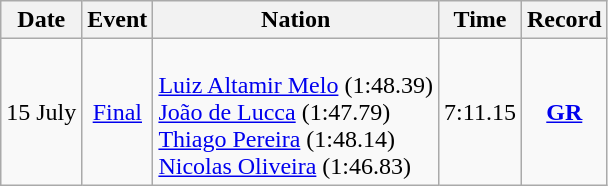<table class="wikitable" style=text-align:center>
<tr>
<th>Date</th>
<th>Event</th>
<th>Nation</th>
<th>Time</th>
<th>Record</th>
</tr>
<tr>
<td>15 July</td>
<td><a href='#'>Final</a></td>
<td align=left><br><a href='#'>Luiz Altamir Melo</a> (1:48.39)<br><a href='#'>João de Lucca</a> (1:47.79)<br><a href='#'>Thiago Pereira</a> (1:48.14)<br><a href='#'>Nicolas Oliveira</a> (1:46.83)</td>
<td>7:11.15</td>
<td><strong><a href='#'>GR</a></strong></td>
</tr>
</table>
